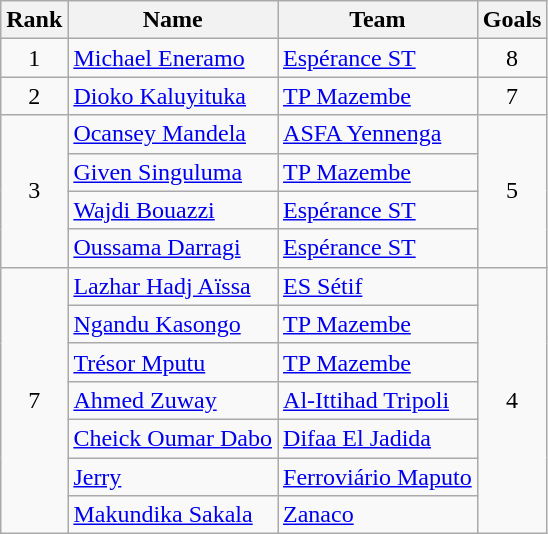<table class="wikitable" style="text-align:center">
<tr>
<th>Rank</th>
<th>Name</th>
<th>Team</th>
<th>Goals</th>
</tr>
<tr>
<td rowspan=1>1</td>
<td align="left"> <a href='#'>Michael Eneramo</a></td>
<td align="left"> <a href='#'>Espérance ST</a></td>
<td>8</td>
</tr>
<tr>
<td rowspan=1>2</td>
<td align="left"> <a href='#'>Dioko Kaluyituka</a></td>
<td align="left"> <a href='#'>TP Mazembe</a></td>
<td>7</td>
</tr>
<tr>
<td rowspan=4>3</td>
<td align="left"> <a href='#'>Ocansey Mandela</a></td>
<td align="left"> <a href='#'>ASFA Yennenga</a></td>
<td rowspan=4>5</td>
</tr>
<tr>
<td align="left"> <a href='#'>Given Singuluma</a></td>
<td align="left"> <a href='#'>TP Mazembe</a></td>
</tr>
<tr>
<td align="left"> <a href='#'>Wajdi Bouazzi</a></td>
<td align="left"> <a href='#'>Espérance ST</a></td>
</tr>
<tr>
<td align="left"> <a href='#'>Oussama Darragi</a></td>
<td align="left"> <a href='#'>Espérance ST</a></td>
</tr>
<tr>
<td rowspan=7>7</td>
<td align="left"> <a href='#'>Lazhar Hadj Aïssa</a></td>
<td align="left"> <a href='#'>ES Sétif</a></td>
<td rowspan=7>4</td>
</tr>
<tr>
<td align="left"> <a href='#'>Ngandu Kasongo</a></td>
<td align="left"> <a href='#'>TP Mazembe</a></td>
</tr>
<tr>
<td align="left"> <a href='#'>Trésor Mputu</a></td>
<td align="left"> <a href='#'>TP Mazembe</a></td>
</tr>
<tr>
<td align="left"> <a href='#'>Ahmed Zuway</a></td>
<td align="left"> <a href='#'>Al-Ittihad Tripoli</a></td>
</tr>
<tr>
<td align="left"> <a href='#'>Cheick Oumar Dabo</a></td>
<td align="left"> <a href='#'>Difaa El Jadida</a></td>
</tr>
<tr>
<td align="left"> <a href='#'>Jerry</a></td>
<td align="left"> <a href='#'>Ferroviário Maputo</a></td>
</tr>
<tr>
<td align="left"> <a href='#'>Makundika Sakala</a></td>
<td align="left"> <a href='#'>Zanaco</a></td>
</tr>
</table>
